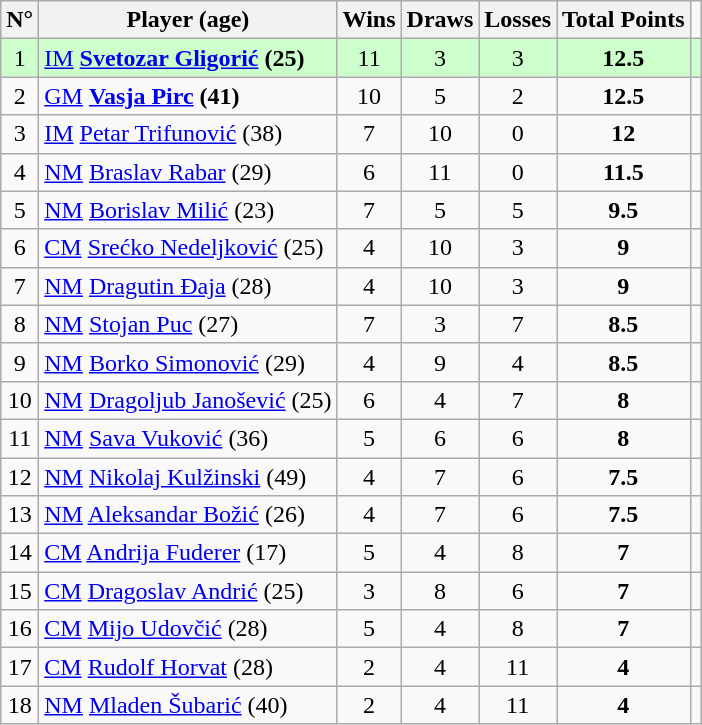<table class="wikitable" border="1">
<tr>
<th>N°</th>
<th>Player (age)</th>
<th>Wins</th>
<th>Draws</th>
<th>Losses</th>
<th>Total Points</th>
</tr>
<tr align=center style="background:#ccffcc;">
<td>1</td>
<td align=left> <a href='#'>IM</a> <strong><a href='#'>Svetozar Gligorić</a> (25)</strong></td>
<td>11</td>
<td>3</td>
<td>3</td>
<td><strong>12.5</strong></td>
<td align=center></td>
</tr>
<tr align=center>
<td>2</td>
<td align=left> <a href='#'>GM</a> <strong><a href='#'>Vasja Pirc</a> (41)</strong></td>
<td>10</td>
<td>5</td>
<td>2</td>
<td><strong>12.5</strong></td>
<td align=center></td>
</tr>
<tr align=center>
<td>3</td>
<td align=left> <a href='#'>IM</a> <a href='#'>Petar Trifunović</a> (38)</td>
<td>7</td>
<td>10</td>
<td>0</td>
<td><strong>12</strong></td>
<td align=center></td>
</tr>
<tr align=center>
<td>4</td>
<td align=left> <a href='#'>NM</a> <a href='#'>Braslav Rabar</a> (29)</td>
<td>6</td>
<td>11</td>
<td>0</td>
<td><strong>11.5</strong></td>
<td align=center></td>
</tr>
<tr align=center>
<td>5</td>
<td align=left> <a href='#'>NM</a> <a href='#'>Borislav Milić</a> (23)</td>
<td>7</td>
<td>5</td>
<td>5</td>
<td><strong>9.5</strong></td>
<td align=center></td>
</tr>
<tr align=center>
<td>6</td>
<td align=left> <a href='#'>CM</a> <a href='#'>Srećko Nedeljković</a> (25)</td>
<td>4</td>
<td>10</td>
<td>3</td>
<td><strong>9</strong></td>
<td align=center></td>
</tr>
<tr align=center>
<td>7</td>
<td align=left> <a href='#'>NM</a> <a href='#'>Dragutin Đaja</a> (28)</td>
<td>4</td>
<td>10</td>
<td>3</td>
<td><strong>9</strong></td>
<td align=center></td>
</tr>
<tr align=center>
<td>8</td>
<td align=left> <a href='#'>NM</a> <a href='#'>Stojan Puc</a> (27)</td>
<td>7</td>
<td>3</td>
<td>7</td>
<td><strong>8.5</strong></td>
<td align=center></td>
</tr>
<tr align=center>
<td>9</td>
<td align=left> <a href='#'>NM</a> <a href='#'>Borko Simonović</a> (29)</td>
<td>4</td>
<td>9</td>
<td>4</td>
<td><strong>8.5</strong></td>
<td align=center></td>
</tr>
<tr align=center>
<td>10</td>
<td align=left> <a href='#'>NM</a> <a href='#'>Dragoljub Janošević</a> (25)</td>
<td>6</td>
<td>4</td>
<td>7</td>
<td><strong>8</strong></td>
<td align=center></td>
</tr>
<tr align=center>
<td>11</td>
<td align=left> <a href='#'>NM</a> <a href='#'>Sava Vuković</a> (36)</td>
<td>5</td>
<td>6</td>
<td>6</td>
<td><strong>8</strong></td>
<td align=center></td>
</tr>
<tr align=center>
<td>12</td>
<td align=left> <a href='#'>NM</a> <a href='#'>Nikolaj Kulžinski</a> (49)</td>
<td>4</td>
<td>7</td>
<td>6</td>
<td><strong>7.5</strong></td>
<td align=center></td>
</tr>
<tr align=center>
<td>13</td>
<td align=left> <a href='#'>NM</a> <a href='#'>Aleksandar Božić</a> (26)</td>
<td>4</td>
<td>7</td>
<td>6</td>
<td><strong>7.5</strong></td>
<td align=center></td>
</tr>
<tr align=center>
<td>14</td>
<td align=left> <a href='#'>CM</a> <a href='#'>Andrija Fuderer</a> (17)</td>
<td>5</td>
<td>4</td>
<td>8</td>
<td><strong>7</strong></td>
<td align=center></td>
</tr>
<tr align=center>
<td>15</td>
<td align=left> <a href='#'>CM</a> <a href='#'>Dragoslav Andrić</a> (25)</td>
<td>3</td>
<td>8</td>
<td>6</td>
<td><strong>7</strong></td>
<td align=center></td>
</tr>
<tr align=center>
<td>16</td>
<td align=left> <a href='#'>CM</a> <a href='#'>Mijo Udovčić</a> (28)</td>
<td>5</td>
<td>4</td>
<td>8</td>
<td><strong>7</strong></td>
<td align=center></td>
</tr>
<tr align=center>
<td>17</td>
<td align=left> <a href='#'>CM</a> <a href='#'>Rudolf Horvat</a> (28)</td>
<td>2</td>
<td>4</td>
<td>11</td>
<td><strong>4</strong></td>
<td align=center></td>
</tr>
<tr align=center>
<td>18</td>
<td align=left> <a href='#'>NM</a> <a href='#'>Mladen Šubarić</a> (40)</td>
<td>2</td>
<td>4</td>
<td>11</td>
<td><strong>4</strong></td>
<td align=center></td>
</tr>
</table>
